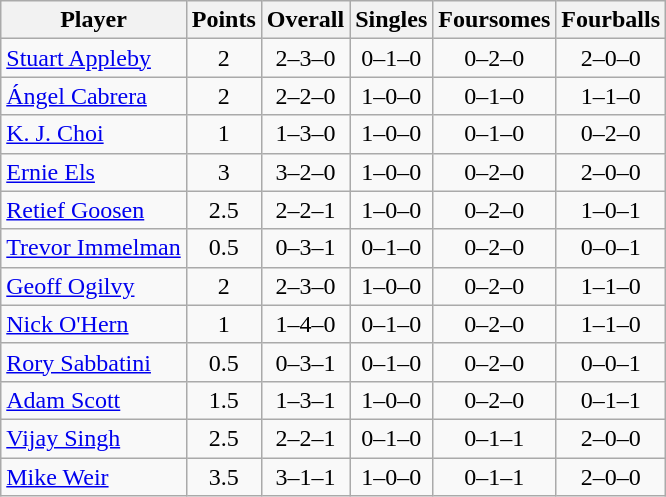<table class="wikitable sortable" style="text-align:center">
<tr>
<th>Player</th>
<th>Points</th>
<th>Overall</th>
<th>Singles</th>
<th>Foursomes</th>
<th>Fourballs</th>
</tr>
<tr>
<td align=left><a href='#'>Stuart Appleby</a></td>
<td>2</td>
<td>2–3–0</td>
<td>0–1–0</td>
<td>0–2–0</td>
<td>2–0–0</td>
</tr>
<tr>
<td align=left><a href='#'>Ángel Cabrera</a></td>
<td>2</td>
<td>2–2–0</td>
<td>1–0–0</td>
<td>0–1–0</td>
<td>1–1–0</td>
</tr>
<tr>
<td align=left><a href='#'>K. J. Choi</a></td>
<td>1</td>
<td>1–3–0</td>
<td>1–0–0</td>
<td>0–1–0</td>
<td>0–2–0</td>
</tr>
<tr>
<td align=left><a href='#'>Ernie Els</a></td>
<td>3</td>
<td>3–2–0</td>
<td>1–0–0</td>
<td>0–2–0</td>
<td>2–0–0</td>
</tr>
<tr>
<td align=left><a href='#'>Retief Goosen</a></td>
<td>2.5</td>
<td>2–2–1</td>
<td>1–0–0</td>
<td>0–2–0</td>
<td>1–0–1</td>
</tr>
<tr>
<td align=left><a href='#'>Trevor Immelman</a></td>
<td>0.5</td>
<td>0–3–1</td>
<td>0–1–0</td>
<td>0–2–0</td>
<td>0–0–1</td>
</tr>
<tr>
<td align=left><a href='#'>Geoff Ogilvy</a></td>
<td>2</td>
<td>2–3–0</td>
<td>1–0–0</td>
<td>0–2–0</td>
<td>1–1–0</td>
</tr>
<tr>
<td align=left><a href='#'>Nick O'Hern</a></td>
<td>1</td>
<td>1–4–0</td>
<td>0–1–0</td>
<td>0–2–0</td>
<td>1–1–0</td>
</tr>
<tr>
<td align=left><a href='#'>Rory Sabbatini</a></td>
<td>0.5</td>
<td>0–3–1</td>
<td>0–1–0</td>
<td>0–2–0</td>
<td>0–0–1</td>
</tr>
<tr>
<td align=left><a href='#'>Adam Scott</a></td>
<td>1.5</td>
<td>1–3–1</td>
<td>1–0–0</td>
<td>0–2–0</td>
<td>0–1–1</td>
</tr>
<tr>
<td align=left><a href='#'>Vijay Singh</a></td>
<td>2.5</td>
<td>2–2–1</td>
<td>0–1–0</td>
<td>0–1–1</td>
<td>2–0–0</td>
</tr>
<tr>
<td align=left><a href='#'>Mike Weir</a></td>
<td>3.5</td>
<td>3–1–1</td>
<td>1–0–0</td>
<td>0–1–1</td>
<td>2–0–0</td>
</tr>
</table>
